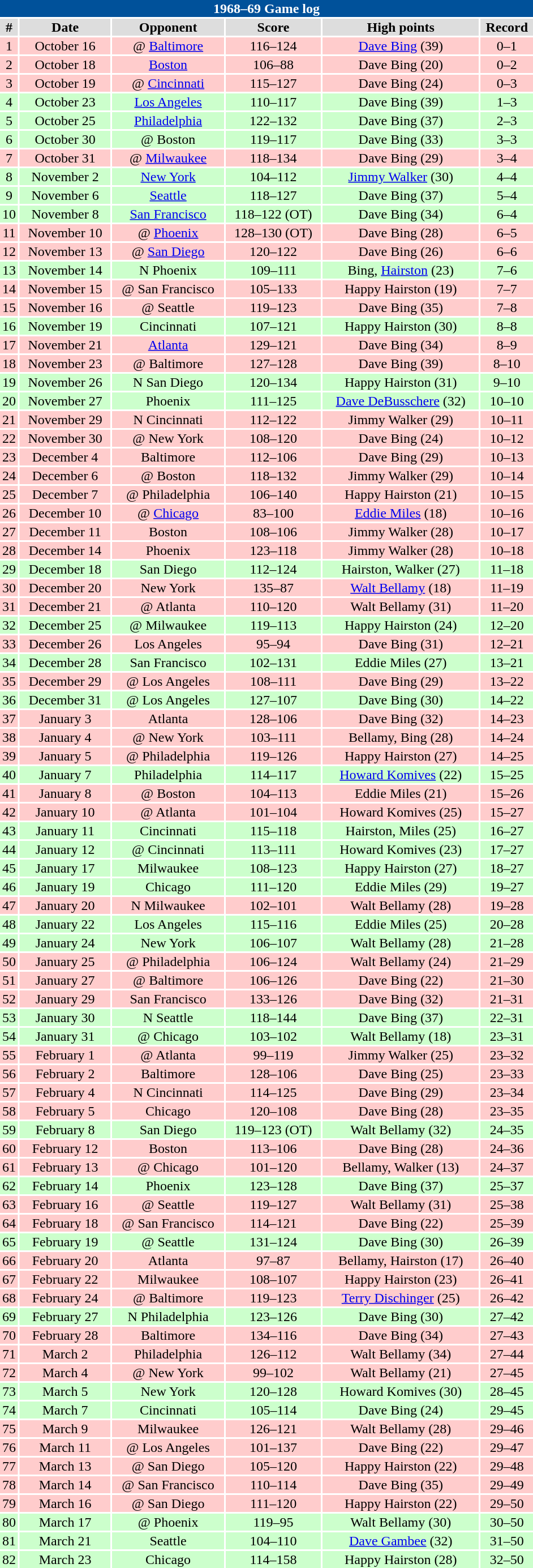<table class="toccolours collapsible" width=50% style="clear:both; margin:1.5em auto; text-align:center">
<tr>
<th colspan=11 style="background:#00519a; color:white;">1968–69 Game log</th>
</tr>
<tr align="center" bgcolor="#dddddd">
<td><strong>#</strong></td>
<td><strong>Date</strong></td>
<td><strong>Opponent</strong></td>
<td><strong>Score</strong></td>
<td><strong>High points</strong></td>
<td><strong>Record</strong></td>
</tr>
<tr align="center" bgcolor="ffcccc">
<td>1</td>
<td>October 16</td>
<td>@ <a href='#'>Baltimore</a></td>
<td>116–124</td>
<td><a href='#'>Dave Bing</a> (39)</td>
<td>0–1</td>
</tr>
<tr align="center" bgcolor="ffcccc">
<td>2</td>
<td>October 18</td>
<td><a href='#'>Boston</a></td>
<td>106–88</td>
<td>Dave Bing (20)</td>
<td>0–2</td>
</tr>
<tr align="center" bgcolor="ffcccc">
<td>3</td>
<td>October 19</td>
<td>@ <a href='#'>Cincinnati</a></td>
<td>115–127</td>
<td>Dave Bing (24)</td>
<td>0–3</td>
</tr>
<tr align="center" bgcolor="ccffcc">
<td>4</td>
<td>October 23</td>
<td><a href='#'>Los Angeles</a></td>
<td>110–117</td>
<td>Dave Bing (39)</td>
<td>1–3</td>
</tr>
<tr align="center" bgcolor="ccffcc">
<td>5</td>
<td>October 25</td>
<td><a href='#'>Philadelphia</a></td>
<td>122–132</td>
<td>Dave Bing (37)</td>
<td>2–3</td>
</tr>
<tr align="center" bgcolor="ccffcc">
<td>6</td>
<td>October 30</td>
<td>@ Boston</td>
<td>119–117</td>
<td>Dave Bing (33)</td>
<td>3–3</td>
</tr>
<tr align="center" bgcolor="ffcccc">
<td>7</td>
<td>October 31</td>
<td>@ <a href='#'>Milwaukee</a></td>
<td>118–134</td>
<td>Dave Bing (29)</td>
<td>3–4</td>
</tr>
<tr align="center" bgcolor="ccffcc">
<td>8</td>
<td>November 2</td>
<td><a href='#'>New York</a></td>
<td>104–112</td>
<td><a href='#'>Jimmy Walker</a> (30)</td>
<td>4–4</td>
</tr>
<tr align="center" bgcolor="ccffcc">
<td>9</td>
<td>November 6</td>
<td><a href='#'>Seattle</a></td>
<td>118–127</td>
<td>Dave Bing (37)</td>
<td>5–4</td>
</tr>
<tr align="center" bgcolor="ccffcc">
<td>10</td>
<td>November 8</td>
<td><a href='#'>San Francisco</a></td>
<td>118–122 (OT)</td>
<td>Dave Bing (34)</td>
<td>6–4</td>
</tr>
<tr align="center" bgcolor="ffcccc">
<td>11</td>
<td>November 10</td>
<td>@ <a href='#'>Phoenix</a></td>
<td>128–130 (OT)</td>
<td>Dave Bing (28)</td>
<td>6–5</td>
</tr>
<tr align="center" bgcolor="ffcccc">
<td>12</td>
<td>November 13</td>
<td>@ <a href='#'>San Diego</a></td>
<td>120–122</td>
<td>Dave Bing (26)</td>
<td>6–6</td>
</tr>
<tr align="center" bgcolor="ccffcc">
<td>13</td>
<td>November 14</td>
<td>N Phoenix</td>
<td>109–111</td>
<td>Bing, <a href='#'>Hairston</a> (23)</td>
<td>7–6</td>
</tr>
<tr align="center" bgcolor="ffcccc">
<td>14</td>
<td>November 15</td>
<td>@ San Francisco</td>
<td>105–133</td>
<td>Happy Hairston (19)</td>
<td>7–7</td>
</tr>
<tr align="center" bgcolor="ffcccc">
<td>15</td>
<td>November 16</td>
<td>@ Seattle</td>
<td>119–123</td>
<td>Dave Bing (35)</td>
<td>7–8</td>
</tr>
<tr align="center" bgcolor="ccffcc">
<td>16</td>
<td>November 19</td>
<td>Cincinnati</td>
<td>107–121</td>
<td>Happy Hairston (30)</td>
<td>8–8</td>
</tr>
<tr align="center" bgcolor="ffcccc">
<td>17</td>
<td>November 21</td>
<td><a href='#'>Atlanta</a></td>
<td>129–121</td>
<td>Dave Bing (34)</td>
<td>8–9</td>
</tr>
<tr align="center" bgcolor="ffcccc">
<td>18</td>
<td>November 23</td>
<td>@ Baltimore</td>
<td>127–128</td>
<td>Dave Bing (39)</td>
<td>8–10</td>
</tr>
<tr align="center" bgcolor="ccffcc">
<td>19</td>
<td>November 26</td>
<td>N San Diego</td>
<td>120–134</td>
<td>Happy Hairston (31)</td>
<td>9–10</td>
</tr>
<tr align="center" bgcolor="ccffcc">
<td>20</td>
<td>November 27</td>
<td>Phoenix</td>
<td>111–125</td>
<td><a href='#'>Dave DeBusschere</a> (32)</td>
<td>10–10</td>
</tr>
<tr align="center" bgcolor="ffcccc">
<td>21</td>
<td>November 29</td>
<td>N Cincinnati</td>
<td>112–122</td>
<td>Jimmy Walker (29)</td>
<td>10–11</td>
</tr>
<tr align="center" bgcolor="ffcccc">
<td>22</td>
<td>November 30</td>
<td>@ New York</td>
<td>108–120</td>
<td>Dave Bing (24)</td>
<td>10–12</td>
</tr>
<tr align="center" bgcolor="ffcccc">
<td>23</td>
<td>December 4</td>
<td>Baltimore</td>
<td>112–106</td>
<td>Dave Bing (29)</td>
<td>10–13</td>
</tr>
<tr align="center" bgcolor="ffcccc">
<td>24</td>
<td>December 6</td>
<td>@ Boston</td>
<td>118–132</td>
<td>Jimmy Walker (29)</td>
<td>10–14</td>
</tr>
<tr align="center" bgcolor="ffcccc">
<td>25</td>
<td>December 7</td>
<td>@ Philadelphia</td>
<td>106–140</td>
<td>Happy Hairston (21)</td>
<td>10–15</td>
</tr>
<tr align="center" bgcolor="ffcccc">
<td>26</td>
<td>December 10</td>
<td>@ <a href='#'>Chicago</a></td>
<td>83–100</td>
<td><a href='#'>Eddie Miles</a> (18)</td>
<td>10–16</td>
</tr>
<tr align="center" bgcolor="ffcccc">
<td>27</td>
<td>December 11</td>
<td>Boston</td>
<td>108–106</td>
<td>Jimmy Walker (28)</td>
<td>10–17</td>
</tr>
<tr align="center" bgcolor="ffcccc">
<td>28</td>
<td>December 14</td>
<td>Phoenix</td>
<td>123–118</td>
<td>Jimmy Walker (28)</td>
<td>10–18</td>
</tr>
<tr align="center" bgcolor="ccffcc">
<td>29</td>
<td>December 18</td>
<td>San Diego</td>
<td>112–124</td>
<td>Hairston, Walker (27)</td>
<td>11–18</td>
</tr>
<tr align="center" bgcolor="ffcccc">
<td>30</td>
<td>December 20</td>
<td>New York</td>
<td>135–87</td>
<td><a href='#'>Walt Bellamy</a> (18)</td>
<td>11–19</td>
</tr>
<tr align="center" bgcolor="ffcccc">
<td>31</td>
<td>December 21</td>
<td>@ Atlanta</td>
<td>110–120</td>
<td>Walt Bellamy (31)</td>
<td>11–20</td>
</tr>
<tr align="center" bgcolor="ccffcc">
<td>32</td>
<td>December 25</td>
<td>@ Milwaukee</td>
<td>119–113</td>
<td>Happy Hairston (24)</td>
<td>12–20</td>
</tr>
<tr align="center" bgcolor="ffcccc">
<td>33</td>
<td>December 26</td>
<td>Los Angeles</td>
<td>95–94</td>
<td>Dave Bing (31)</td>
<td>12–21</td>
</tr>
<tr align="center" bgcolor="ccffcc">
<td>34</td>
<td>December 28</td>
<td>San Francisco</td>
<td>102–131</td>
<td>Eddie Miles (27)</td>
<td>13–21</td>
</tr>
<tr align="center" bgcolor="ffcccc">
<td>35</td>
<td>December 29</td>
<td>@ Los Angeles</td>
<td>108–111</td>
<td>Dave Bing (29)</td>
<td>13–22</td>
</tr>
<tr align="center" bgcolor="ccffcc">
<td>36</td>
<td>December 31</td>
<td>@ Los Angeles</td>
<td>127–107</td>
<td>Dave Bing (30)</td>
<td>14–22</td>
</tr>
<tr align="center" bgcolor="ffcccc">
<td>37</td>
<td>January 3</td>
<td>Atlanta</td>
<td>128–106</td>
<td>Dave Bing (32)</td>
<td>14–23</td>
</tr>
<tr align="center" bgcolor="ffcccc">
<td>38</td>
<td>January 4</td>
<td>@ New York</td>
<td>103–111</td>
<td>Bellamy, Bing (28)</td>
<td>14–24</td>
</tr>
<tr align="center" bgcolor="ffcccc">
<td>39</td>
<td>January 5</td>
<td>@ Philadelphia</td>
<td>119–126</td>
<td>Happy Hairston (27)</td>
<td>14–25</td>
</tr>
<tr align="center" bgcolor="ccffcc">
<td>40</td>
<td>January 7</td>
<td>Philadelphia</td>
<td>114–117</td>
<td><a href='#'>Howard Komives</a> (22)</td>
<td>15–25</td>
</tr>
<tr align="center" bgcolor="ffcccc">
<td>41</td>
<td>January 8</td>
<td>@ Boston</td>
<td>104–113</td>
<td>Eddie Miles (21)</td>
<td>15–26</td>
</tr>
<tr align="center" bgcolor="ffcccc">
<td>42</td>
<td>January 10</td>
<td>@ Atlanta</td>
<td>101–104</td>
<td>Howard Komives (25)</td>
<td>15–27</td>
</tr>
<tr align="center" bgcolor="ccffcc">
<td>43</td>
<td>January 11</td>
<td>Cincinnati</td>
<td>115–118</td>
<td>Hairston, Miles (25)</td>
<td>16–27</td>
</tr>
<tr align="center" bgcolor="ccffcc">
<td>44</td>
<td>January 12</td>
<td>@ Cincinnati</td>
<td>113–111</td>
<td>Howard Komives (23)</td>
<td>17–27</td>
</tr>
<tr align="center" bgcolor="ccffcc">
<td>45</td>
<td>January 17</td>
<td>Milwaukee</td>
<td>108–123</td>
<td>Happy Hairston (27)</td>
<td>18–27</td>
</tr>
<tr align="center" bgcolor="ccffcc">
<td>46</td>
<td>January 19</td>
<td>Chicago</td>
<td>111–120</td>
<td>Eddie Miles (29)</td>
<td>19–27</td>
</tr>
<tr align="center" bgcolor="ffcccc">
<td>47</td>
<td>January 20</td>
<td>N Milwaukee</td>
<td>102–101</td>
<td>Walt Bellamy (28)</td>
<td>19–28</td>
</tr>
<tr align="center" bgcolor="ccffcc">
<td>48</td>
<td>January 22</td>
<td>Los Angeles</td>
<td>115–116</td>
<td>Eddie Miles (25)</td>
<td>20–28</td>
</tr>
<tr align="center" bgcolor="ccffcc">
<td>49</td>
<td>January 24</td>
<td>New York</td>
<td>106–107</td>
<td>Walt Bellamy (28)</td>
<td>21–28</td>
</tr>
<tr align="center" bgcolor="ffcccc">
<td>50</td>
<td>January 25</td>
<td>@ Philadelphia</td>
<td>106–124</td>
<td>Walt Bellamy (24)</td>
<td>21–29</td>
</tr>
<tr align="center" bgcolor="ffcccc">
<td>51</td>
<td>January 27</td>
<td>@ Baltimore</td>
<td>106–126</td>
<td>Dave Bing (22)</td>
<td>21–30</td>
</tr>
<tr align="center" bgcolor="ffcccc">
<td>52</td>
<td>January 29</td>
<td>San Francisco</td>
<td>133–126</td>
<td>Dave Bing (32)</td>
<td>21–31</td>
</tr>
<tr align="center" bgcolor="ccffcc">
<td>53</td>
<td>January 30</td>
<td>N Seattle</td>
<td>118–144</td>
<td>Dave Bing (37)</td>
<td>22–31</td>
</tr>
<tr align="center" bgcolor="ccffcc">
<td>54</td>
<td>January 31</td>
<td>@ Chicago</td>
<td>103–102</td>
<td>Walt Bellamy (18)</td>
<td>23–31</td>
</tr>
<tr align="center" bgcolor="ffcccc">
<td>55</td>
<td>February 1</td>
<td>@ Atlanta</td>
<td>99–119</td>
<td>Jimmy Walker (25)</td>
<td>23–32</td>
</tr>
<tr align="center" bgcolor="ffcccc">
<td>56</td>
<td>February 2</td>
<td>Baltimore</td>
<td>128–106</td>
<td>Dave Bing (25)</td>
<td>23–33</td>
</tr>
<tr align="center" bgcolor="ffcccc">
<td>57</td>
<td>February 4</td>
<td>N Cincinnati</td>
<td>114–125</td>
<td>Dave Bing (29)</td>
<td>23–34</td>
</tr>
<tr align="center" bgcolor="ffcccc">
<td>58</td>
<td>February 5</td>
<td>Chicago</td>
<td>120–108</td>
<td>Dave Bing (28)</td>
<td>23–35</td>
</tr>
<tr align="center" bgcolor="ccffcc">
<td>59</td>
<td>February 8</td>
<td>San Diego</td>
<td>119–123 (OT)</td>
<td>Walt Bellamy (32)</td>
<td>24–35</td>
</tr>
<tr align="center" bgcolor="ffcccc">
<td>60</td>
<td>February 12</td>
<td>Boston</td>
<td>113–106</td>
<td>Dave Bing (28)</td>
<td>24–36</td>
</tr>
<tr align="center" bgcolor="ffcccc">
<td>61</td>
<td>February 13</td>
<td>@ Chicago</td>
<td>101–120</td>
<td>Bellamy, Walker (13)</td>
<td>24–37</td>
</tr>
<tr align="center" bgcolor="ccffcc">
<td>62</td>
<td>February 14</td>
<td>Phoenix</td>
<td>123–128</td>
<td>Dave Bing (37)</td>
<td>25–37</td>
</tr>
<tr align="center" bgcolor="ffcccc">
<td>63</td>
<td>February 16</td>
<td>@ Seattle</td>
<td>119–127</td>
<td>Walt Bellamy (31)</td>
<td>25–38</td>
</tr>
<tr align="center" bgcolor="ffcccc">
<td>64</td>
<td>February 18</td>
<td>@ San Francisco</td>
<td>114–121</td>
<td>Dave Bing (22)</td>
<td>25–39</td>
</tr>
<tr align="center" bgcolor="ccffcc">
<td>65</td>
<td>February 19</td>
<td>@ Seattle</td>
<td>131–124</td>
<td>Dave Bing (30)</td>
<td>26–39</td>
</tr>
<tr align="center" bgcolor="ffcccc">
<td>66</td>
<td>February 20</td>
<td>Atlanta</td>
<td>97–87</td>
<td>Bellamy, Hairston (17)</td>
<td>26–40</td>
</tr>
<tr align="center" bgcolor="ffcccc">
<td>67</td>
<td>February 22</td>
<td>Milwaukee</td>
<td>108–107</td>
<td>Happy Hairston (23)</td>
<td>26–41</td>
</tr>
<tr align="center" bgcolor="ffcccc">
<td>68</td>
<td>February 24</td>
<td>@ Baltimore</td>
<td>119–123</td>
<td><a href='#'>Terry Dischinger</a> (25)</td>
<td>26–42</td>
</tr>
<tr align="center" bgcolor="ccffcc">
<td>69</td>
<td>February 27</td>
<td>N Philadelphia</td>
<td>123–126</td>
<td>Dave Bing (30)</td>
<td>27–42</td>
</tr>
<tr align="center" bgcolor="ffcccc">
<td>70</td>
<td>February 28</td>
<td>Baltimore</td>
<td>134–116</td>
<td>Dave Bing (34)</td>
<td>27–43</td>
</tr>
<tr align="center" bgcolor="ffcccc">
<td>71</td>
<td>March 2</td>
<td>Philadelphia</td>
<td>126–112</td>
<td>Walt Bellamy (34)</td>
<td>27–44</td>
</tr>
<tr align="center" bgcolor="ffcccc">
<td>72</td>
<td>March 4</td>
<td>@ New York</td>
<td>99–102</td>
<td>Walt Bellamy (21)</td>
<td>27–45</td>
</tr>
<tr align="center" bgcolor="ccffcc">
<td>73</td>
<td>March 5</td>
<td>New York</td>
<td>120–128</td>
<td>Howard Komives (30)</td>
<td>28–45</td>
</tr>
<tr align="center" bgcolor="ccffcc">
<td>74</td>
<td>March 7</td>
<td>Cincinnati</td>
<td>105–114</td>
<td>Dave Bing (24)</td>
<td>29–45</td>
</tr>
<tr align="center" bgcolor="ffcccc">
<td>75</td>
<td>March 9</td>
<td>Milwaukee</td>
<td>126–121</td>
<td>Walt Bellamy (28)</td>
<td>29–46</td>
</tr>
<tr align="center" bgcolor="ffcccc">
<td>76</td>
<td>March 11</td>
<td>@ Los Angeles</td>
<td>101–137</td>
<td>Dave Bing (22)</td>
<td>29–47</td>
</tr>
<tr align="center" bgcolor="ffcccc">
<td>77</td>
<td>March 13</td>
<td>@ San Diego</td>
<td>105–120</td>
<td>Happy Hairston (22)</td>
<td>29–48</td>
</tr>
<tr align="center" bgcolor="ffcccc">
<td>78</td>
<td>March 14</td>
<td>@ San Francisco</td>
<td>110–114</td>
<td>Dave Bing (35)</td>
<td>29–49</td>
</tr>
<tr align="center" bgcolor="ffcccc">
<td>79</td>
<td>March 16</td>
<td>@ San Diego</td>
<td>111–120</td>
<td>Happy Hairston (22)</td>
<td>29–50</td>
</tr>
<tr align="center" bgcolor="ccffcc">
<td>80</td>
<td>March 17</td>
<td>@ Phoenix</td>
<td>119–95</td>
<td>Walt Bellamy (30)</td>
<td>30–50</td>
</tr>
<tr align="center" bgcolor="ccffcc">
<td>81</td>
<td>March 21</td>
<td>Seattle</td>
<td>104–110</td>
<td><a href='#'>Dave Gambee</a> (32)</td>
<td>31–50</td>
</tr>
<tr align="center" bgcolor="ccffcc">
<td>82</td>
<td>March 23</td>
<td>Chicago</td>
<td>114–158</td>
<td>Happy Hairston (28)</td>
<td>32–50</td>
</tr>
</table>
